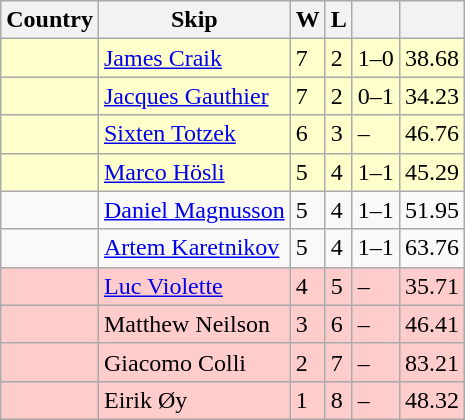<table class=wikitable>
<tr>
<th>Country</th>
<th>Skip</th>
<th>W</th>
<th>L</th>
<th></th>
<th></th>
</tr>
<tr bgcolor=#ffffcc>
<td></td>
<td><a href='#'>James Craik</a></td>
<td>7</td>
<td>2</td>
<td>1–0</td>
<td>38.68</td>
</tr>
<tr bgcolor=#ffffcc>
<td></td>
<td><a href='#'>Jacques Gauthier</a></td>
<td>7</td>
<td>2</td>
<td>0–1</td>
<td>34.23</td>
</tr>
<tr bgcolor=#ffffcc>
<td></td>
<td><a href='#'>Sixten Totzek</a></td>
<td>6</td>
<td>3</td>
<td>–</td>
<td>46.76</td>
</tr>
<tr bgcolor=#ffffcc>
<td></td>
<td><a href='#'>Marco Hösli</a></td>
<td>5</td>
<td>4</td>
<td>1–1</td>
<td>45.29</td>
</tr>
<tr>
<td></td>
<td><a href='#'>Daniel Magnusson</a></td>
<td>5</td>
<td>4</td>
<td>1–1</td>
<td>51.95</td>
</tr>
<tr>
<td></td>
<td><a href='#'>Artem Karetnikov</a></td>
<td>5</td>
<td>4</td>
<td>1–1</td>
<td>63.76</td>
</tr>
<tr bgcolor=#ffcccc>
<td></td>
<td><a href='#'>Luc Violette</a></td>
<td>4</td>
<td>5</td>
<td>–</td>
<td>35.71</td>
</tr>
<tr bgcolor=#ffcccc>
<td></td>
<td>Matthew Neilson</td>
<td>3</td>
<td>6</td>
<td>–</td>
<td>46.41</td>
</tr>
<tr bgcolor=#ffcccc>
<td></td>
<td>Giacomo Colli</td>
<td>2</td>
<td>7</td>
<td>–</td>
<td>83.21</td>
</tr>
<tr bgcolor=#ffcccc>
<td></td>
<td>Eirik Øy</td>
<td>1</td>
<td>8</td>
<td>–</td>
<td>48.32</td>
</tr>
</table>
